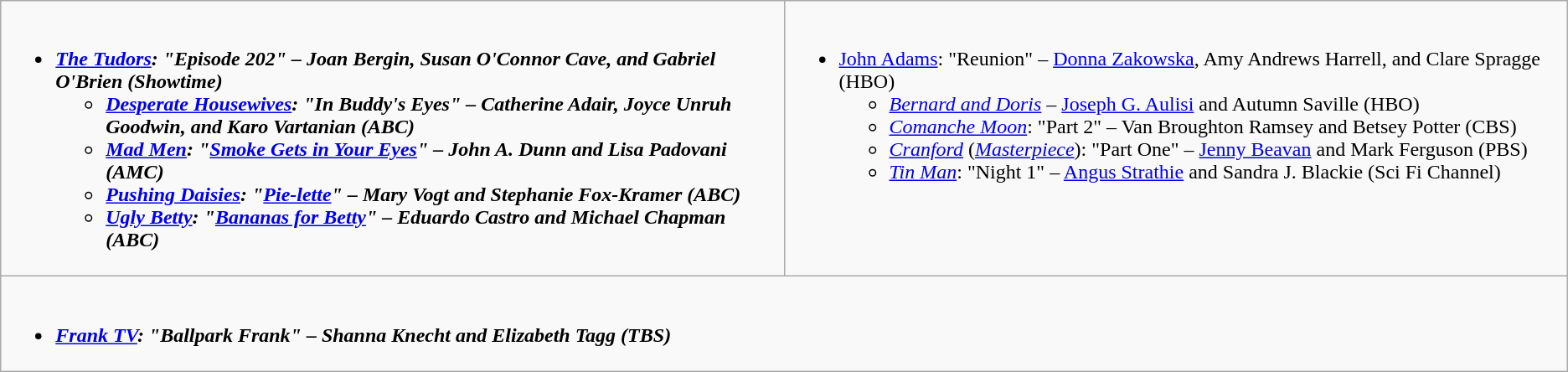<table class="wikitable">
<tr>
<td style="vertical-align:top;" width="50%"><br><ul><li><strong><em><a href='#'>The Tudors</a><em>: "Episode 202" – Joan Bergin, Susan O'Connor Cave, and Gabriel O'Brien (Showtime)<strong><ul><li></em><a href='#'>Desperate Housewives</a><em>: "In Buddy's Eyes" – Catherine Adair, Joyce Unruh Goodwin, and Karo Vartanian (ABC)</li><li></em><a href='#'>Mad Men</a><em>: "<a href='#'>Smoke Gets in Your Eyes</a>" – John A. Dunn and Lisa Padovani (AMC)</li><li></em><a href='#'>Pushing Daisies</a><em>: "<a href='#'>Pie-lette</a>" – Mary Vogt and Stephanie Fox-Kramer (ABC)</li><li></em><a href='#'>Ugly Betty</a><em>: "<a href='#'>Bananas for Betty</a>" – Eduardo Castro and Michael Chapman (ABC)</li></ul></li></ul></td>
<td style="vertical-align:top;" width="50%"><br><ul><li></em></strong><a href='#'>John Adams</a></em>: "Reunion" – <a href='#'>Donna Zakowska</a>, Amy Andrews Harrell, and Clare Spragge (HBO)</strong><ul><li><em><a href='#'>Bernard and Doris</a></em> – <a href='#'>Joseph G. Aulisi</a> and Autumn Saville (HBO)</li><li><em><a href='#'>Comanche Moon</a></em>: "Part 2" – Van Broughton Ramsey and Betsey Potter (CBS)</li><li><em><a href='#'>Cranford</a></em> (<em><a href='#'>Masterpiece</a></em>): "Part One" – <a href='#'>Jenny Beavan</a> and Mark Ferguson (PBS)</li><li><em><a href='#'>Tin Man</a></em>: "Night 1" – <a href='#'>Angus Strathie</a> and Sandra J. Blackie (Sci Fi Channel)</li></ul></li></ul></td>
</tr>
<tr>
<td style="vertical-align:top;" width="50%" colspan="2"><br><ul><li><strong><em><a href='#'>Frank TV</a><em>: "Ballpark Frank" – Shanna Knecht and Elizabeth Tagg (TBS)<strong></li></ul></td>
</tr>
</table>
